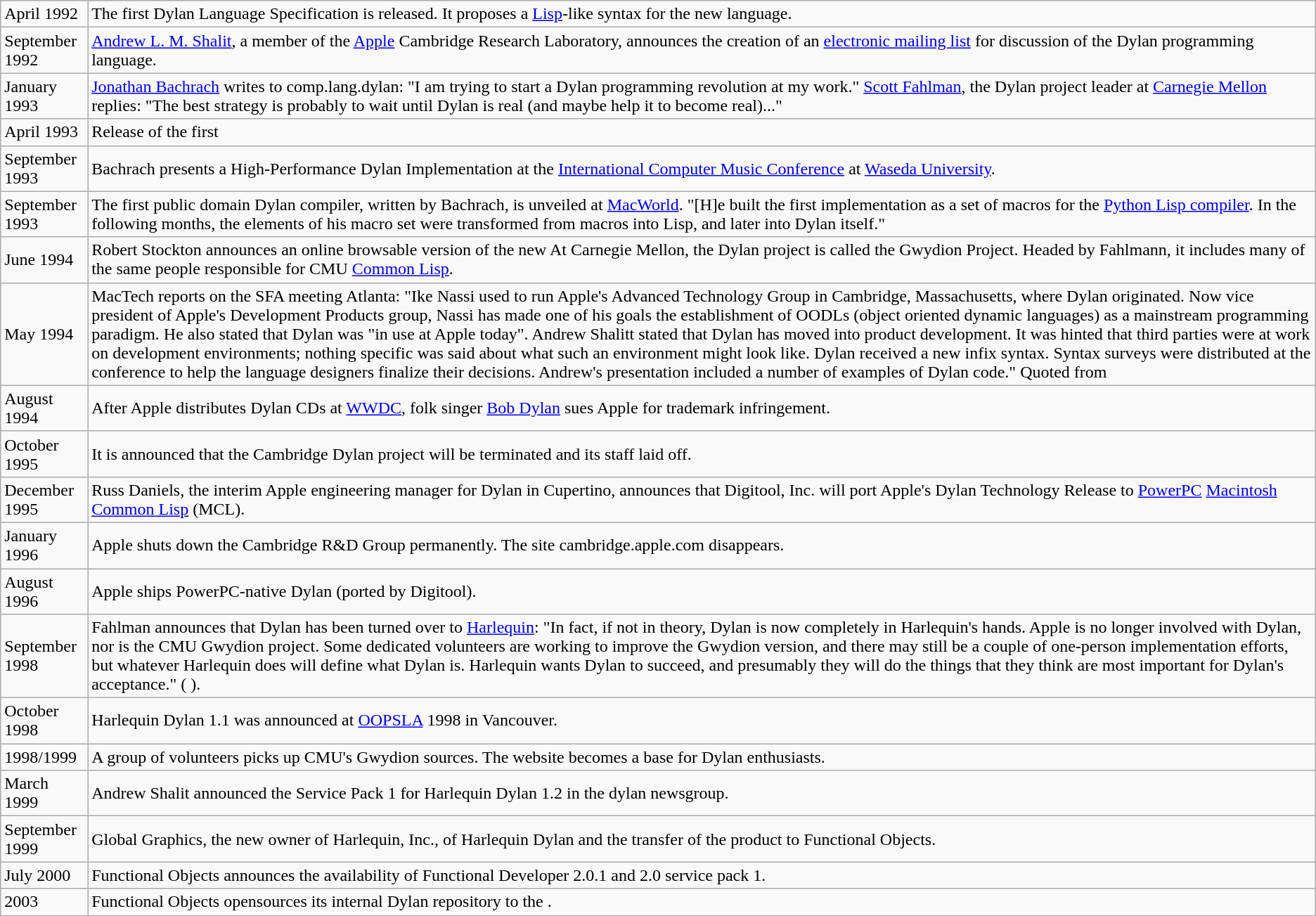<table class="wikitable">
<tr>
<td>April 1992</td>
<td>The first Dylan Language Specification is released. It proposes a <a href='#'>Lisp</a>-like syntax for the new language.</td>
</tr>
<tr>
<td>September 1992</td>
<td><a href='#'>Andrew L. M. Shalit</a>, a member of the <a href='#'>Apple</a> Cambridge Research Laboratory, announces the creation of an <a href='#'>electronic mailing list</a> for discussion of the Dylan programming language.</td>
</tr>
<tr>
<td>January 1993</td>
<td><a href='#'>Jonathan Bachrach</a> writes to comp.lang.dylan: "I am trying to start a Dylan programming revolution at my work." <a href='#'>Scott Fahlman</a>, the Dylan project leader at <a href='#'>Carnegie Mellon</a> replies: "The best strategy is probably to wait until Dylan is real (and maybe help it to become real)..."</td>
</tr>
<tr>
<td>April 1993</td>
<td>Release of the first </td>
</tr>
<tr>
<td>September 1993</td>
<td>Bachrach presents a High-Performance Dylan Implementation at the <a href='#'>International Computer Music Conference</a> at <a href='#'>Waseda University</a>.</td>
</tr>
<tr>
<td>September 1993</td>
<td>The first public domain Dylan compiler, written by Bachrach, is unveiled at <a href='#'>MacWorld</a>. "[H]e built the first implementation as a set of macros for the <a href='#'>Python Lisp compiler</a>. In the following months, the elements of his macro set were transformed from macros into Lisp, and later into Dylan itself."</td>
</tr>
<tr>
<td>June 1994</td>
<td>Robert Stockton announces an online browsable version of the new  At Carnegie Mellon, the Dylan project is called the Gwydion Project. Headed by Fahlmann, it includes many of the same people responsible for CMU <a href='#'>Common Lisp</a>.</td>
</tr>
<tr>
<td>May 1994</td>
<td>MacTech reports on the SFA meeting Atlanta: "Ike Nassi used to run Apple's Advanced Technology Group in Cambridge, Massachusetts, where Dylan originated. Now vice president of Apple's Development Products group, Nassi has made one of his goals the establishment of OODLs (object oriented dynamic languages) as a mainstream programming paradigm. He also stated that Dylan was "in use at Apple today". Andrew Shalitt stated that Dylan has moved into product development. It was hinted that third parties were at work on development environments; nothing specific was said about what such an environment might look like. Dylan received a new infix syntax. Syntax surveys were distributed at the conference to help the language designers finalize their decisions. Andrew's presentation included a number of examples of Dylan code." Quoted from  </td>
</tr>
<tr>
<td>August 1994</td>
<td>After Apple distributes Dylan CDs at <a href='#'>WWDC</a>, folk singer <a href='#'>Bob Dylan</a> sues Apple for trademark infringement.</td>
</tr>
<tr>
<td>October 1995</td>
<td>It is announced that the Cambridge Dylan project will be terminated and its staff laid off.</td>
</tr>
<tr>
<td>December 1995</td>
<td>Russ Daniels, the interim Apple engineering manager for Dylan in Cupertino, announces that Digitool, Inc. will port Apple's Dylan Technology Release to <a href='#'>PowerPC</a> <a href='#'>Macintosh</a> <a href='#'>Common Lisp</a> (MCL).</td>
</tr>
<tr>
<td>January 1996</td>
<td>Apple shuts down the Cambridge R&D Group permanently. The site cambridge.apple.com disappears.</td>
</tr>
<tr>
<td>August 1996</td>
<td>Apple ships PowerPC-native Dylan (ported by Digitool).</td>
</tr>
<tr>
<td>September 1998</td>
<td>Fahlman announces that Dylan has been turned over to <a href='#'>Harlequin</a>: "In fact, if not in theory, Dylan is now completely in Harlequin's hands. Apple is no longer involved with Dylan, nor is the CMU Gwydion project. Some dedicated volunteers are working to improve the Gwydion version, and there may still be a couple of one-person implementation efforts, but whatever Harlequin does will define what Dylan is. Harlequin wants Dylan to succeed, and presumably they will do the things that they think are most important for Dylan's acceptance." (  ).</td>
</tr>
<tr>
<td>October 1998</td>
<td>Harlequin Dylan 1.1 was announced at <a href='#'>OOPSLA</a> 1998 in Vancouver.</td>
</tr>
<tr>
<td>1998/1999</td>
<td>A group of volunteers picks up CMU's Gwydion sources. The website  becomes a base for Dylan enthusiasts.</td>
</tr>
<tr>
<td>March 1999</td>
<td>Andrew Shalit announced the Service Pack 1 for Harlequin Dylan 1.2 in the dylan newsgroup.</td>
</tr>
<tr>
<td>September 1999</td>
<td>Global Graphics, the new owner of Harlequin, Inc.,  of Harlequin Dylan and the transfer of the product to Functional Objects.</td>
</tr>
<tr>
<td>July 2000</td>
<td>Functional Objects announces the availability of Functional Developer 2.0.1 and 2.0 service pack 1.</td>
</tr>
<tr>
<td>2003</td>
<td>Functional Objects opensources its internal Dylan repository to the .</td>
</tr>
</table>
